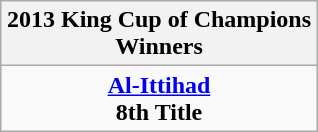<table class="wikitable" style="text-align: center; margin: 0 auto;">
<tr>
<th>2013 King Cup of Champions <br>Winners</th>
</tr>
<tr>
<td><strong><a href='#'>Al-Ittihad</a></strong><br><strong>8th Title</strong></td>
</tr>
</table>
